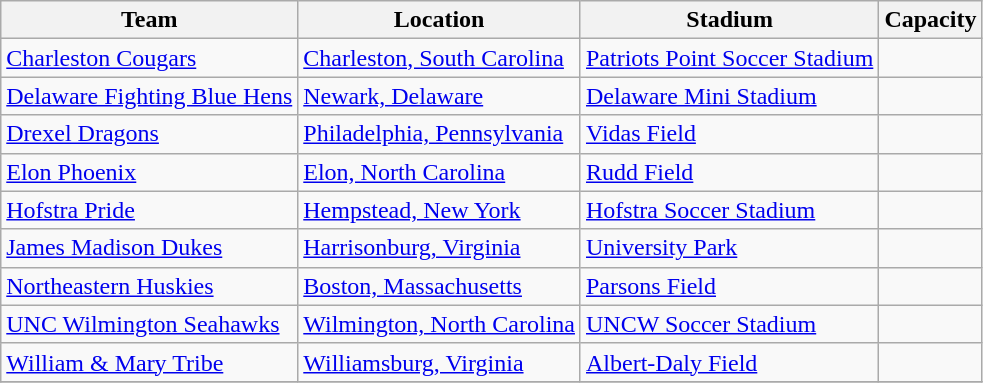<table class="wikitable sortable" style="text-align: left;">
<tr>
<th>Team</th>
<th>Location</th>
<th>Stadium</th>
<th>Capacity</th>
</tr>
<tr>
<td><a href='#'>Charleston Cougars</a></td>
<td><a href='#'>Charleston, South Carolina</a></td>
<td><a href='#'>Patriots Point Soccer Stadium</a></td>
<td align="center"></td>
</tr>
<tr>
<td><a href='#'>Delaware Fighting Blue Hens</a></td>
<td><a href='#'>Newark, Delaware</a></td>
<td><a href='#'>Delaware Mini Stadium</a></td>
<td align="center"></td>
</tr>
<tr>
<td><a href='#'>Drexel Dragons</a></td>
<td><a href='#'>Philadelphia, Pennsylvania</a></td>
<td><a href='#'>Vidas Field</a></td>
<td align="center"></td>
</tr>
<tr>
<td><a href='#'>Elon Phoenix</a></td>
<td><a href='#'>Elon, North Carolina</a></td>
<td><a href='#'>Rudd Field</a></td>
<td align="center"></td>
</tr>
<tr>
<td><a href='#'>Hofstra Pride</a></td>
<td><a href='#'>Hempstead, New York</a></td>
<td><a href='#'>Hofstra Soccer Stadium</a></td>
<td align="center"></td>
</tr>
<tr>
<td><a href='#'>James Madison Dukes</a></td>
<td><a href='#'>Harrisonburg, Virginia</a></td>
<td><a href='#'>University Park</a></td>
<td align="center"></td>
</tr>
<tr>
<td><a href='#'>Northeastern Huskies</a></td>
<td><a href='#'>Boston, Massachusetts</a></td>
<td><a href='#'>Parsons Field</a></td>
<td align="center"></td>
</tr>
<tr>
<td><a href='#'>UNC Wilmington Seahawks</a></td>
<td><a href='#'>Wilmington, North Carolina</a></td>
<td><a href='#'>UNCW Soccer Stadium</a></td>
<td align="center"></td>
</tr>
<tr>
<td><a href='#'>William & Mary Tribe</a></td>
<td><a href='#'>Williamsburg, Virginia</a></td>
<td><a href='#'>Albert-Daly Field</a></td>
<td align="center"></td>
</tr>
<tr>
</tr>
</table>
